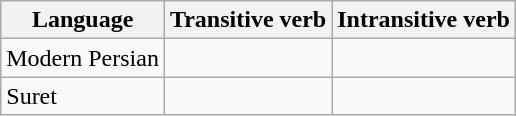<table class="wikitable" align="center">
<tr>
<th>Language</th>
<th>Transitive verb</th>
<th>Intransitive verb</th>
</tr>
<tr>
<td>Modern Persian</td>
<td></td>
<td></td>
</tr>
<tr>
<td>Suret</td>
<td></td>
<td></td>
</tr>
</table>
